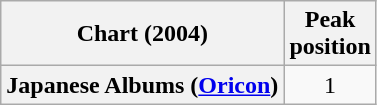<table class="wikitable plainrowheaders" style="text-align:center">
<tr>
<th scope="col">Chart (2004)</th>
<th scope="col">Peak<br>position</th>
</tr>
<tr>
<th scope="row">Japanese Albums (<a href='#'>Oricon</a>)</th>
<td>1</td>
</tr>
</table>
